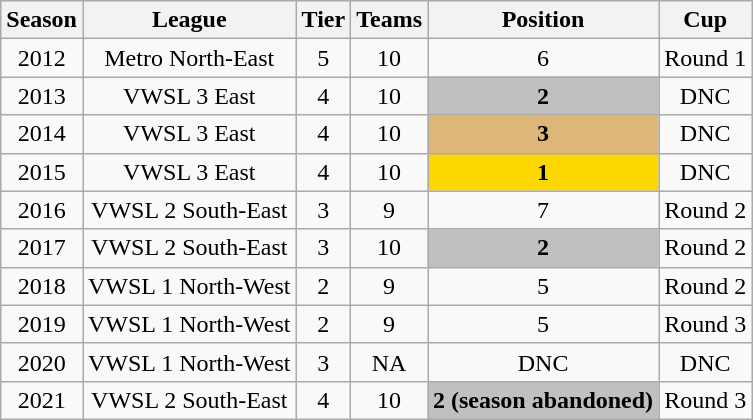<table class="wikitable">
<tr style="background:#efefef;">
<th>Season</th>
<th>League</th>
<th>Tier</th>
<th>Teams</th>
<th>Position</th>
<th>Cup</th>
</tr>
<tr>
<td align=center>2012</td>
<td align=center>Metro North-East</td>
<td align=center>5</td>
<td align=center>10</td>
<td align=center>6</td>
<td align=center>Round 1</td>
</tr>
<tr>
<td align=center>2013</td>
<td align=center>VWSL 3 East</td>
<td align=center>4</td>
<td align=center>10</td>
<td align=center style="background:silver;"><strong>2</strong></td>
<td align=center>DNC</td>
</tr>
<tr>
<td align=center>2014</td>
<td align=center>VWSL 3 East</td>
<td align=center>4</td>
<td align=center>10</td>
<td align=center style="background:#deb678;"><strong>3</strong></td>
<td align=center>DNC</td>
</tr>
<tr>
<td align=center>2015</td>
<td align=center>VWSL 3 East</td>
<td align=center>4</td>
<td align=center>10</td>
<td align=center style="background:gold;"><strong>1</strong></td>
<td align=center>DNC</td>
</tr>
<tr>
<td align=center>2016</td>
<td align=center>VWSL 2 South-East</td>
<td align=center>3</td>
<td align=center>9</td>
<td align=center>7</td>
<td align=center>Round 2</td>
</tr>
<tr>
<td align=center>2017</td>
<td align=center>VWSL 2 South-East</td>
<td align=center>3</td>
<td align=center>10</td>
<td align=center style="background:silver;"><strong>2</strong></td>
<td align=center>Round 2</td>
</tr>
<tr>
<td align=center>2018</td>
<td align=center>VWSL 1 North-West</td>
<td align=center>2</td>
<td align=center>9</td>
<td align=center>5</td>
<td align=center>Round 2</td>
</tr>
<tr>
<td align=center>2019</td>
<td align=center>VWSL 1 North-West</td>
<td align=center>2</td>
<td align=center>9</td>
<td align=center>5</td>
<td align=center>Round 3</td>
</tr>
<tr>
<td align=center>2020</td>
<td align=center>VWSL 1 North-West</td>
<td align=center>3</td>
<td align=center>NA</td>
<td align=center>DNC</td>
<td align=center>DNC</td>
</tr>
<tr>
<td align=center>2021</td>
<td align=center>VWSL 2 South-East</td>
<td align=center>4</td>
<td align=center>10</td>
<td align=center style="background:silver;"><strong>2 (season abandoned)</strong></td>
<td align=center>Round 3</td>
</tr>
</table>
